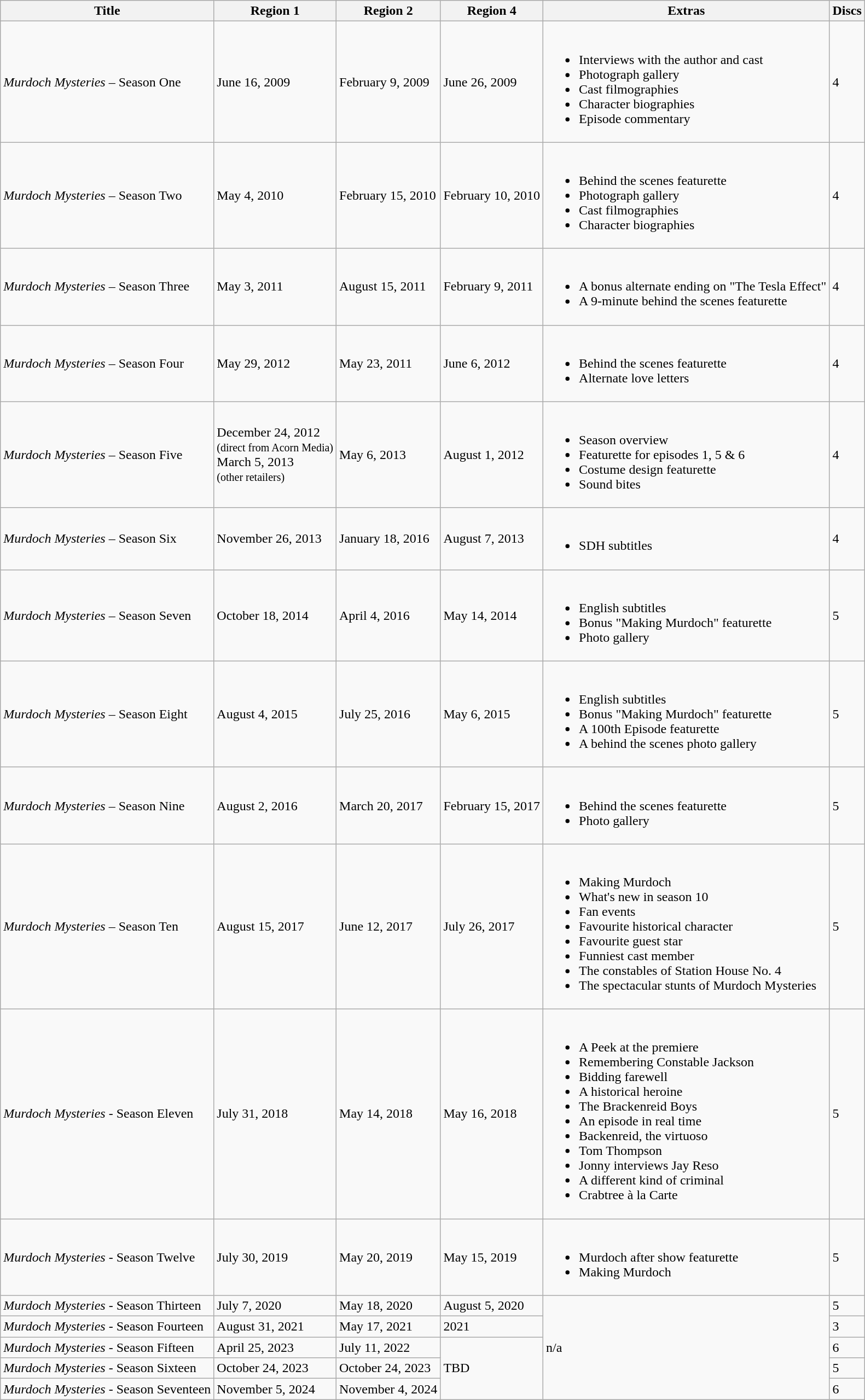<table class="wikitable">
<tr>
<th>Title</th>
<th>Region 1</th>
<th>Region 2</th>
<th>Region 4</th>
<th>Extras</th>
<th>Discs</th>
</tr>
<tr>
<td><em>Murdoch Mysteries</em> – Season One</td>
<td>June 16, 2009</td>
<td>February 9, 2009</td>
<td>June 26, 2009</td>
<td><br><ul><li>Interviews with the author and cast</li><li>Photograph gallery</li><li>Cast filmographies</li><li>Character biographies</li><li>Episode commentary</li></ul></td>
<td>4</td>
</tr>
<tr>
<td><em>Murdoch Mysteries</em> – Season Two</td>
<td>May 4, 2010</td>
<td>February 15, 2010</td>
<td>February 10, 2010</td>
<td><br><ul><li>Behind the scenes featurette</li><li>Photograph gallery</li><li>Cast filmographies</li><li>Character biographies</li></ul></td>
<td>4</td>
</tr>
<tr>
<td><em>Murdoch Mysteries</em> – Season Three</td>
<td>May 3, 2011</td>
<td>August 15, 2011</td>
<td>February 9, 2011</td>
<td><br><ul><li>A bonus alternate ending on "The Tesla Effect"</li><li>A 9-minute behind the scenes featurette</li></ul></td>
<td>4</td>
</tr>
<tr>
<td><em>Murdoch Mysteries</em> – Season Four</td>
<td>May 29, 2012</td>
<td>May 23, 2011</td>
<td>June 6, 2012</td>
<td><br><ul><li>Behind the scenes featurette</li><li>Alternate love letters</li></ul></td>
<td>4</td>
</tr>
<tr>
<td><em>Murdoch Mysteries</em> – Season Five</td>
<td>December 24, 2012<br><small>(direct from Acorn Media)</small><br>March 5, 2013<br><small>(other retailers)</small></td>
<td>May 6, 2013</td>
<td>August 1, 2012</td>
<td><br><ul><li>Season overview</li><li>Featurette for episodes 1, 5 & 6</li><li>Costume design featurette</li><li>Sound bites</li></ul></td>
<td>4</td>
</tr>
<tr>
<td><em>Murdoch Mysteries</em> – Season Six</td>
<td>November 26, 2013</td>
<td>January 18, 2016</td>
<td>August 7, 2013</td>
<td><br><ul><li>SDH subtitles</li></ul></td>
<td>4</td>
</tr>
<tr>
<td><em>Murdoch Mysteries</em> – Season Seven</td>
<td>October 18, 2014</td>
<td>April 4, 2016</td>
<td>May 14, 2014</td>
<td><br><ul><li>English subtitles</li><li>Bonus "Making Murdoch" featurette</li><li>Photo gallery</li></ul></td>
<td>5</td>
</tr>
<tr>
<td><em>Murdoch Mysteries</em> – Season Eight</td>
<td>August 4, 2015</td>
<td>July 25, 2016</td>
<td>May 6, 2015</td>
<td><br><ul><li>English subtitles</li><li>Bonus "Making Murdoch" featurette</li><li>A 100th Episode featurette</li><li>A behind the scenes photo gallery</li></ul></td>
<td>5</td>
</tr>
<tr>
<td><em>Murdoch Mysteries</em> – Season Nine</td>
<td>August 2, 2016</td>
<td>March 20, 2017</td>
<td>February 15, 2017</td>
<td><br><ul><li>Behind the scenes featurette</li><li>Photo gallery</li></ul></td>
<td>5</td>
</tr>
<tr>
<td><em>Murdoch Mysteries</em> – Season Ten</td>
<td>August 15, 2017</td>
<td>June 12, 2017</td>
<td>July 26, 2017</td>
<td><br><ul><li>Making Murdoch</li><li>What's new in season 10</li><li>Fan events</li><li>Favourite historical character</li><li>Favourite guest star</li><li>Funniest cast member</li><li>The constables of Station House No. 4</li><li>The spectacular stunts of Murdoch Mysteries</li></ul></td>
<td>5</td>
</tr>
<tr>
<td><em>Murdoch Mysteries</em> - Season Eleven</td>
<td>July 31, 2018</td>
<td>May 14, 2018</td>
<td>May 16, 2018</td>
<td><br><ul><li>A Peek at the premiere</li><li>Remembering Constable Jackson</li><li>Bidding farewell</li><li>A historical heroine</li><li>The Brackenreid Boys</li><li>An episode in real time</li><li>Backenreid, the virtuoso</li><li>Tom Thompson</li><li>Jonny interviews Jay Reso</li><li>A different kind of criminal</li><li>Crabtree à la Carte</li></ul></td>
<td>5</td>
</tr>
<tr>
<td><em>Murdoch Mysteries</em> - Season Twelve</td>
<td>July 30, 2019</td>
<td>May 20, 2019</td>
<td>May 15, 2019</td>
<td><br><ul><li>Murdoch after show featurette</li><li>Making Murdoch</li></ul></td>
<td>5</td>
</tr>
<tr>
<td><em>Murdoch Mysteries</em> - Season Thirteen</td>
<td>July 7, 2020</td>
<td>May 18, 2020</td>
<td>August 5, 2020</td>
<td rowspan=6>n/a</td>
<td>5</td>
</tr>
<tr>
<td><em>Murdoch Mysteries</em> - Season Fourteen</td>
<td>August 31, 2021</td>
<td>May 17, 2021</td>
<td>2021</td>
<td>3</td>
</tr>
<tr>
<td><em>Murdoch Mysteries</em> - Season Fifteen</td>
<td>April 25, 2023</td>
<td>July 11, 2022</td>
<td rowspan=3>TBD</td>
<td>6</td>
</tr>
<tr>
<td><em>Murdoch Mysteries</em> - Season Sixteen</td>
<td>October 24, 2023</td>
<td>October 24, 2023</td>
<td>5</td>
</tr>
<tr>
<td><em>Murdoch Mysteries</em> - Season Seventeen</td>
<td>November 5, 2024</td>
<td>November 4, 2024</td>
<td>6</td>
</tr>
</table>
